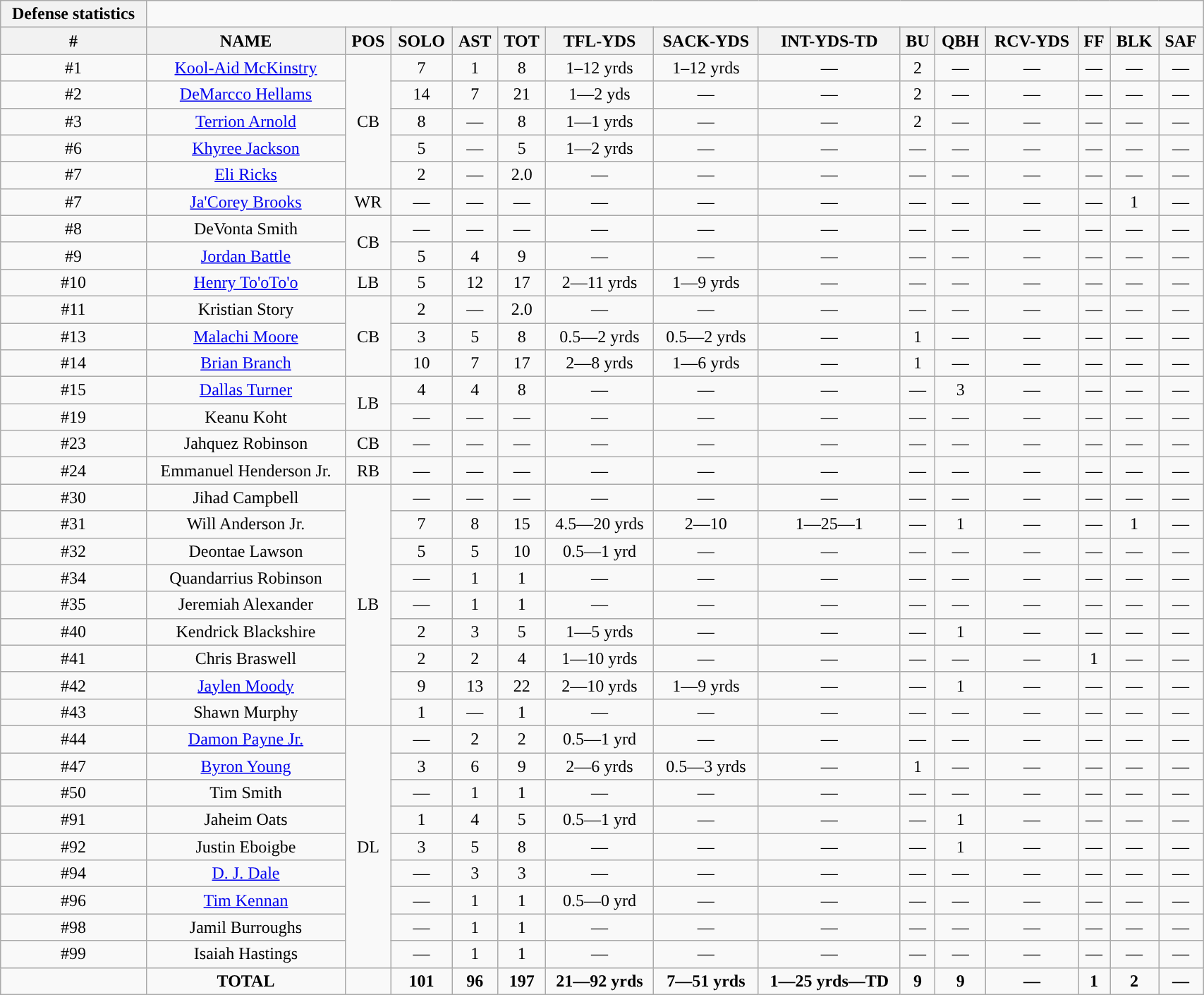<table style="width:90%; text-align:center;" class="wikitable collapsible collapsed">
<tr>
<th style="text-align:center; ">Defense statistics</th>
</tr>
<tr>
<th>#</th>
<th>NAME</th>
<th>POS</th>
<th>SOLO</th>
<th>AST</th>
<th>TOT</th>
<th>TFL-YDS</th>
<th>SACK-YDS</th>
<th>INT-YDS-TD</th>
<th>BU</th>
<th>QBH</th>
<th>RCV-YDS</th>
<th>FF</th>
<th>BLK</th>
<th>SAF</th>
</tr>
<tr>
<td>#1</td>
<td><a href='#'>Kool-Aid McKinstry</a></td>
<td rowspan=5>CB</td>
<td>7</td>
<td>1</td>
<td>8</td>
<td>1–12 yrds</td>
<td>1–12 yrds</td>
<td>—</td>
<td>2</td>
<td>—</td>
<td>—</td>
<td>—</td>
<td>—</td>
<td>—</td>
</tr>
<tr>
<td>#2</td>
<td><a href='#'>DeMarcco Hellams</a></td>
<td>14</td>
<td>7</td>
<td>21</td>
<td>1—2 yds</td>
<td>—</td>
<td>—</td>
<td>2</td>
<td>—</td>
<td>—</td>
<td>—</td>
<td>—</td>
<td>—</td>
</tr>
<tr>
<td>#3</td>
<td><a href='#'>Terrion Arnold</a></td>
<td>8</td>
<td>—</td>
<td>8</td>
<td>1—1 yrds</td>
<td>—</td>
<td>—</td>
<td>2</td>
<td>—</td>
<td>—</td>
<td>—</td>
<td>—</td>
<td>—</td>
</tr>
<tr>
<td>#6</td>
<td><a href='#'>Khyree Jackson</a></td>
<td>5</td>
<td>—</td>
<td>5</td>
<td>1—2 yrds</td>
<td>—</td>
<td>—</td>
<td>—</td>
<td>—</td>
<td>—</td>
<td>—</td>
<td>—</td>
<td>—</td>
</tr>
<tr>
<td>#7</td>
<td><a href='#'>Eli Ricks</a></td>
<td>2</td>
<td>—</td>
<td>2.0</td>
<td>—</td>
<td>—</td>
<td>—</td>
<td>—</td>
<td>—</td>
<td>—</td>
<td>—</td>
<td>—</td>
<td>—</td>
</tr>
<tr>
<td>#7</td>
<td><a href='#'>Ja'Corey Brooks</a></td>
<td>WR</td>
<td>—</td>
<td>—</td>
<td>—</td>
<td>—</td>
<td>—</td>
<td>—</td>
<td>—</td>
<td>—</td>
<td>—</td>
<td>—</td>
<td>1</td>
<td>—</td>
</tr>
<tr>
<td>#8</td>
<td>DeVonta Smith</td>
<td rowspan=2>CB</td>
<td>—</td>
<td>—</td>
<td>—</td>
<td>—</td>
<td>—</td>
<td>—</td>
<td>—</td>
<td>—</td>
<td>—</td>
<td>—</td>
<td>—</td>
<td>—</td>
</tr>
<tr>
<td>#9</td>
<td><a href='#'>Jordan Battle</a></td>
<td>5</td>
<td>4</td>
<td>9</td>
<td>—</td>
<td>—</td>
<td>—</td>
<td>—</td>
<td>—</td>
<td>—</td>
<td>—</td>
<td>—</td>
<td>—</td>
</tr>
<tr>
<td>#10</td>
<td><a href='#'>Henry To'oTo'o</a></td>
<td>LB</td>
<td>5</td>
<td>12</td>
<td>17</td>
<td>2—11 yrds</td>
<td>1—9 yrds</td>
<td>—</td>
<td>—</td>
<td>—</td>
<td>—</td>
<td>—</td>
<td>—</td>
<td>—</td>
</tr>
<tr>
<td>#11</td>
<td>Kristian Story</td>
<td rowspan=3>CB</td>
<td>2</td>
<td>—</td>
<td>2.0</td>
<td>—</td>
<td>—</td>
<td>—</td>
<td>—</td>
<td>—</td>
<td>—</td>
<td>—</td>
<td>—</td>
<td>—</td>
</tr>
<tr>
<td>#13</td>
<td><a href='#'>Malachi Moore</a></td>
<td>3</td>
<td>5</td>
<td>8</td>
<td>0.5—2 yrds</td>
<td>0.5—2 yrds</td>
<td>—</td>
<td>1</td>
<td>—</td>
<td>—</td>
<td>—</td>
<td>—</td>
<td>—</td>
</tr>
<tr>
<td>#14</td>
<td><a href='#'>Brian Branch</a></td>
<td>10</td>
<td>7</td>
<td>17</td>
<td>2—8 yrds</td>
<td>1—6 yrds</td>
<td>—</td>
<td>1</td>
<td>—</td>
<td>—</td>
<td>—</td>
<td>—</td>
<td>—</td>
</tr>
<tr>
<td>#15</td>
<td><a href='#'>Dallas Turner</a></td>
<td rowspan=2>LB</td>
<td>4</td>
<td>4</td>
<td>8</td>
<td>—</td>
<td>—</td>
<td>—</td>
<td>—</td>
<td>3</td>
<td>—</td>
<td>—</td>
<td>—</td>
<td>—</td>
</tr>
<tr>
<td>#19</td>
<td>Keanu Koht</td>
<td>—</td>
<td>—</td>
<td>—</td>
<td>—</td>
<td>—</td>
<td>—</td>
<td>—</td>
<td>—</td>
<td>—</td>
<td>—</td>
<td>—</td>
<td>—</td>
</tr>
<tr>
<td>#23</td>
<td>Jahquez Robinson</td>
<td>CB</td>
<td>—</td>
<td>—</td>
<td>—</td>
<td>—</td>
<td>—</td>
<td>—</td>
<td>—</td>
<td>—</td>
<td>—</td>
<td>—</td>
<td>—</td>
<td>—</td>
</tr>
<tr>
<td>#24</td>
<td>Emmanuel Henderson Jr.</td>
<td>RB</td>
<td>—</td>
<td>—</td>
<td>—</td>
<td>—</td>
<td>—</td>
<td>—</td>
<td>—</td>
<td>—</td>
<td>—</td>
<td>—</td>
<td>—</td>
<td>—</td>
</tr>
<tr>
<td>#30</td>
<td>Jihad Campbell</td>
<td rowspan=9>LB</td>
<td>—</td>
<td>—</td>
<td>—</td>
<td>—</td>
<td>—</td>
<td>—</td>
<td>—</td>
<td>—</td>
<td>—</td>
<td>—</td>
<td>—</td>
<td>—</td>
</tr>
<tr>
<td>#31</td>
<td>Will Anderson Jr.</td>
<td>7</td>
<td>8</td>
<td>15</td>
<td>4.5—20 yrds</td>
<td>2—10</td>
<td>1—25—1</td>
<td>—</td>
<td>1</td>
<td>—</td>
<td>—</td>
<td>1</td>
<td>—</td>
</tr>
<tr>
<td>#32</td>
<td>Deontae Lawson</td>
<td>5</td>
<td>5</td>
<td>10</td>
<td>0.5—1 yrd</td>
<td>—</td>
<td>—</td>
<td>—</td>
<td>—</td>
<td>—</td>
<td>—</td>
<td>—</td>
<td>—</td>
</tr>
<tr>
<td>#34</td>
<td>Quandarrius Robinson</td>
<td>—</td>
<td>1</td>
<td>1</td>
<td>—</td>
<td>—</td>
<td>—</td>
<td>—</td>
<td>—</td>
<td>—</td>
<td>—</td>
<td>—</td>
<td>—</td>
</tr>
<tr>
<td>#35</td>
<td>Jeremiah Alexander</td>
<td>—</td>
<td>1</td>
<td>1</td>
<td>—</td>
<td>—</td>
<td>—</td>
<td>—</td>
<td>—</td>
<td>—</td>
<td>—</td>
<td>—</td>
<td>—</td>
</tr>
<tr>
<td>#40</td>
<td>Kendrick Blackshire</td>
<td>2</td>
<td>3</td>
<td>5</td>
<td>1—5 yrds</td>
<td>—</td>
<td>—</td>
<td>—</td>
<td>1</td>
<td>—</td>
<td>—</td>
<td>—</td>
<td>—</td>
</tr>
<tr>
<td>#41</td>
<td>Chris Braswell</td>
<td>2</td>
<td>2</td>
<td>4</td>
<td>1—10 yrds</td>
<td>—</td>
<td>—</td>
<td>—</td>
<td>—</td>
<td>—</td>
<td>1</td>
<td>—</td>
<td>—</td>
</tr>
<tr>
<td>#42</td>
<td><a href='#'>Jaylen Moody</a></td>
<td>9</td>
<td>13</td>
<td>22</td>
<td>2—10 yrds</td>
<td>1—9 yrds</td>
<td>—</td>
<td>—</td>
<td>1</td>
<td>—</td>
<td>—</td>
<td>—</td>
<td>—</td>
</tr>
<tr>
<td>#43</td>
<td>Shawn Murphy</td>
<td>1</td>
<td>—</td>
<td>1</td>
<td>—</td>
<td>—</td>
<td>—</td>
<td>—</td>
<td>—</td>
<td>—</td>
<td>—</td>
<td>—</td>
<td>—</td>
</tr>
<tr>
<td>#44</td>
<td><a href='#'>Damon Payne Jr.</a></td>
<td rowspan=9>DL</td>
<td>—</td>
<td>2</td>
<td>2</td>
<td>0.5—1 yrd</td>
<td>—</td>
<td>—</td>
<td>—</td>
<td>—</td>
<td>—</td>
<td>—</td>
<td>—</td>
<td>—</td>
</tr>
<tr>
<td>#47</td>
<td><a href='#'>Byron Young</a></td>
<td>3</td>
<td>6</td>
<td>9</td>
<td>2—6 yrds</td>
<td>0.5—3 yrds</td>
<td>—</td>
<td>1</td>
<td>—</td>
<td>—</td>
<td>—</td>
<td>—</td>
<td>—</td>
</tr>
<tr>
<td>#50</td>
<td>Tim Smith</td>
<td>—</td>
<td>1</td>
<td>1</td>
<td>—</td>
<td>—</td>
<td>—</td>
<td>—</td>
<td>—</td>
<td>—</td>
<td>—</td>
<td>—</td>
<td>—</td>
</tr>
<tr>
<td>#91</td>
<td>Jaheim Oats</td>
<td>1</td>
<td>4</td>
<td>5</td>
<td>0.5—1 yrd</td>
<td>—</td>
<td>—</td>
<td>—</td>
<td>1</td>
<td>—</td>
<td>—</td>
<td>—</td>
<td>—</td>
</tr>
<tr>
<td>#92</td>
<td>Justin Eboigbe</td>
<td>3</td>
<td>5</td>
<td>8</td>
<td>—</td>
<td>—</td>
<td>—</td>
<td>—</td>
<td>1</td>
<td>—</td>
<td>—</td>
<td>—</td>
<td>—</td>
</tr>
<tr>
<td>#94</td>
<td><a href='#'>D. J. Dale</a></td>
<td>—</td>
<td>3</td>
<td>3</td>
<td>—</td>
<td>—</td>
<td>—</td>
<td>—</td>
<td>—</td>
<td>—</td>
<td>—</td>
<td>—</td>
<td>—</td>
</tr>
<tr>
<td>#96</td>
<td><a href='#'>Tim Kennan</a></td>
<td>—</td>
<td>1</td>
<td>1</td>
<td>0.5—0 yrd</td>
<td>—</td>
<td>—</td>
<td>—</td>
<td>—</td>
<td>—</td>
<td>—</td>
<td>—</td>
<td>—</td>
</tr>
<tr>
<td>#98</td>
<td>Jamil Burroughs</td>
<td>—</td>
<td>1</td>
<td>1</td>
<td>—</td>
<td>—</td>
<td>—</td>
<td>—</td>
<td>—</td>
<td>—</td>
<td>—</td>
<td>—</td>
<td>—</td>
</tr>
<tr>
<td>#99</td>
<td>Isaiah Hastings</td>
<td>—</td>
<td>1</td>
<td>1</td>
<td>—</td>
<td>—</td>
<td>—</td>
<td>—</td>
<td>—</td>
<td>—</td>
<td>—</td>
<td>—</td>
<td>—</td>
</tr>
<tr>
<td></td>
<td><strong>TOTAL</strong></td>
<td></td>
<td><strong>101</strong></td>
<td><strong>96</strong></td>
<td><strong>197</strong></td>
<td><strong>21—92 yrds</strong></td>
<td><strong>7—51 yrds</strong></td>
<td><strong>1—25 yrds—TD</strong></td>
<td><strong>9</strong></td>
<td><strong>9</strong></td>
<td><strong>—</strong></td>
<td><strong>1</strong></td>
<td><strong>2</strong></td>
<td><strong>—</strong></td>
</tr>
</table>
